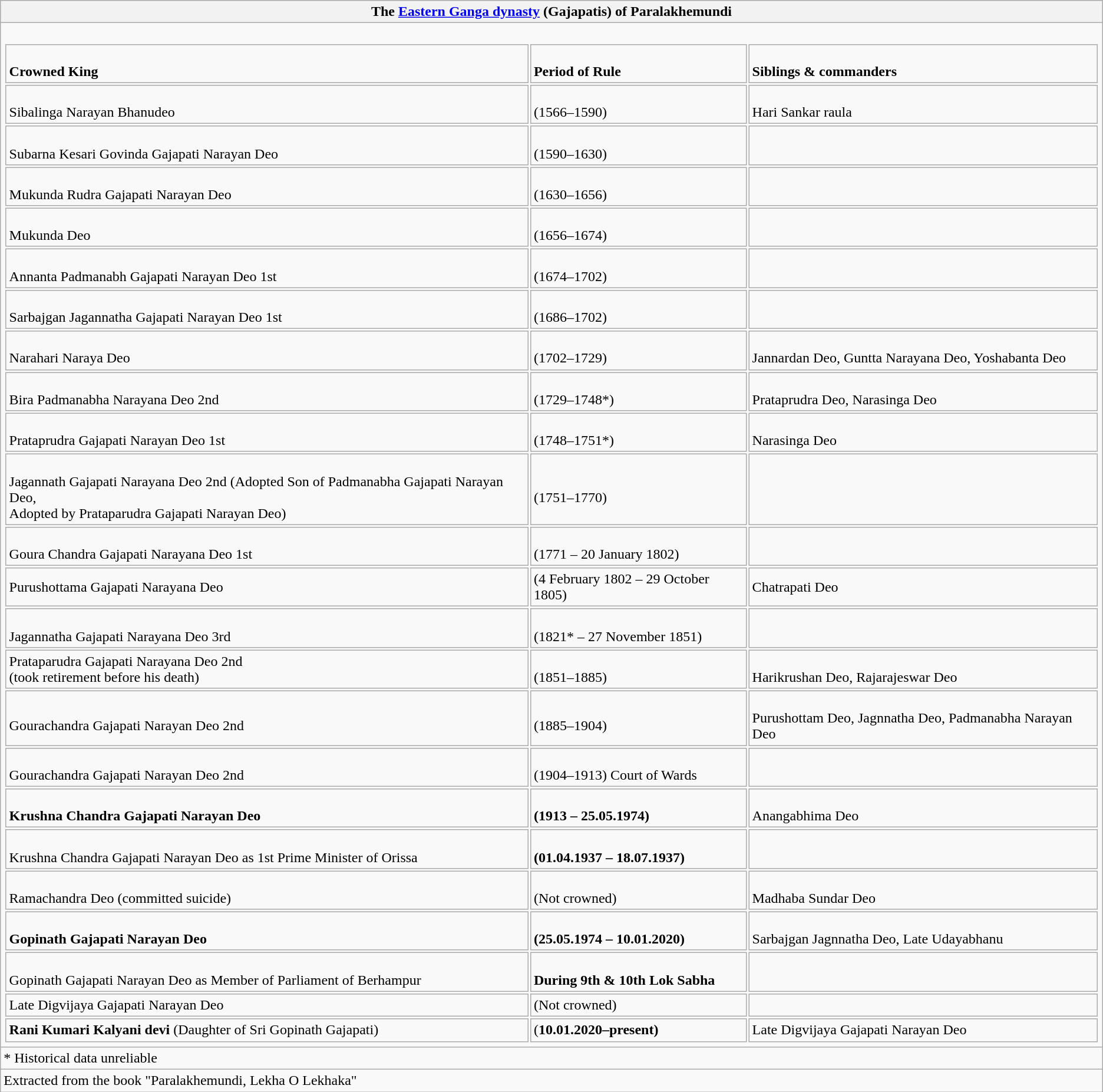<table class="wikitable">
<tr>
<th>The <a href='#'>Eastern Ganga dynasty</a> (Gajapatis) of Paralakhemundi</th>
</tr>
<tr>
<td><br><table class="MsoTableLightListAccent5">
<tr>
<td><br><strong>Crowned King</strong></td>
<td><br><strong>Period of Rule</strong></td>
<td><br><strong>Siblings & commanders</strong></td>
</tr>
<tr>
<td><br>Sibalinga Narayan Bhanudeo</td>
<td><br>(1566–1590)</td>
<td><br>Hari Sankar raula</td>
</tr>
<tr>
<td><br>Subarna Kesari Govinda Gajapati Narayan Deo</td>
<td><br>(1590–1630)</td>
<td></td>
</tr>
<tr>
<td><br>Mukunda Rudra Gajapati Narayan Deo</td>
<td><br>(1630–1656)</td>
<td></td>
</tr>
<tr>
<td><br>Mukunda Deo</td>
<td><br>(1656–1674)</td>
<td></td>
</tr>
<tr>
<td><br>Annanta Padmanabh Gajapati Narayan Deo 1st</td>
<td><br>(1674–1702)</td>
<td></td>
</tr>
<tr>
<td><br>Sarbajgan Jagannatha Gajapati Narayan Deo 1st</td>
<td><br>(1686–1702)</td>
<td></td>
</tr>
<tr>
<td><br>Narahari Naraya Deo</td>
<td><br>(1702–1729)</td>
<td><br>Jannardan Deo, Guntta Narayana Deo, Yoshabanta Deo</td>
</tr>
<tr>
<td><br>Bira Padmanabha Narayana Deo 2nd</td>
<td><br>(1729–1748*)</td>
<td><br>Prataprudra Deo, Narasinga Deo</td>
</tr>
<tr>
<td><br>Prataprudra Gajapati Narayan Deo 1st</td>
<td><br>(1748–1751*)</td>
<td><br>Narasinga Deo</td>
</tr>
<tr>
<td><br>Jagannath Gajapati Narayana Deo 2nd (Adopted Son of Padmanabha Gajapati Narayan Deo,<br>Adopted by Prataparudra Gajapati Narayan Deo)</td>
<td><br>(1751–1770)</td>
<td></td>
</tr>
<tr>
<td><br>Goura Chandra Gajapati Narayana Deo 1st</td>
<td><br>(1771 – 20 January 1802)</td>
<td></td>
</tr>
<tr>
<td>Purushottama Gajapati Narayana Deo</td>
<td>(4 February 1802 – 29 October 1805)</td>
<td>Chatrapati Deo</td>
</tr>
<tr>
<td><br>Jagannatha Gajapati Narayana Deo 3rd</td>
<td><br>(1821* – 27 November 1851)</td>
<td></td>
</tr>
<tr>
<td>Prataparudra Gajapati Narayana Deo 2nd<br>(took retirement before his death)</td>
<td><br>(1851–1885)</td>
<td><br>Harikrushan Deo, Rajarajeswar Deo</td>
</tr>
<tr>
<td><br>Gourachandra Gajapati Narayan Deo 2nd</td>
<td><br>(1885–1904)</td>
<td><br>Purushottam Deo, Jagnnatha Deo, Padmanabha Narayan Deo</td>
</tr>
<tr>
<td><br>Gourachandra Gajapati Narayan Deo 2nd</td>
<td><br>(1904–1913) Court of Wards</td>
<td></td>
</tr>
<tr>
<td><br><strong>Krushna Chandra Gajapati Narayan Deo</strong></td>
<td><br><strong>(1913 – 25.05.1974)</strong></td>
<td><br>Anangabhima Deo</td>
</tr>
<tr>
<td><br>Krushna Chandra Gajapati Narayan Deo as 1st Prime Minister of Orissa</td>
<td><br><strong>(01.04.1937 – 18.07.1937)</strong></td>
<td></td>
</tr>
<tr>
<td><br>Ramachandra Deo (committed suicide)</td>
<td><br>(Not crowned)</td>
<td><br>Madhaba Sundar Deo</td>
</tr>
<tr>
<td><br><strong>Gopinath Gajapati Narayan Deo</strong></td>
<td><br><strong>(25.05.1974 – 10.01.2020)</strong></td>
<td><br>Sarbajgan Jagnnatha Deo, Late Udayabhanu</td>
</tr>
<tr>
<td><br>Gopinath Gajapati Narayan Deo as Member of Parliament of Berhampur</td>
<td><br><strong>During 9th & 10th Lok Sabha</strong></td>
<td></td>
</tr>
<tr>
<td>Late Digvijaya Gajapati Narayan Deo</td>
<td>(Not crowned)</td>
<td></td>
</tr>
<tr>
<td><strong>Rani Kumari Kalyani devi</strong> (Daughter of Sri Gopinath Gajapati)</td>
<td>(<strong>10.01.2020–present)</strong></td>
<td>Late Digvijaya Gajapati Narayan Deo</td>
</tr>
</table>
</td>
</tr>
<tr>
<td>* Historical data unreliable</td>
</tr>
<tr>
<td>Extracted from the book "Paralakhemundi, Lekha O Lekhaka"</td>
</tr>
</table>
